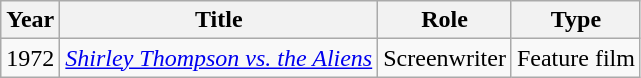<table class="wikitable sortable">
<tr>
<th>Year</th>
<th>Title</th>
<th>Role</th>
<th>Type</th>
</tr>
<tr>
<td>1972</td>
<td><em><a href='#'>Shirley Thompson vs. the Aliens</a></em></td>
<td>Screenwriter</td>
<td>Feature film</td>
</tr>
</table>
